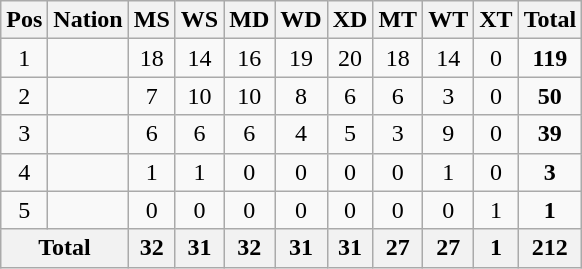<table class="wikitable" style="text-align:center">
<tr>
<th>Pos</th>
<th>Nation</th>
<th>MS</th>
<th>WS</th>
<th>MD</th>
<th>WD</th>
<th>XD</th>
<th>MT</th>
<th>WT</th>
<th>XT</th>
<th>Total</th>
</tr>
<tr>
<td>1</td>
<td align=left><strong></strong></td>
<td>18</td>
<td>14</td>
<td>16</td>
<td>19</td>
<td>20</td>
<td>18</td>
<td>14</td>
<td>0</td>
<td><strong>119</strong></td>
</tr>
<tr>
<td>2</td>
<td align=left></td>
<td>7</td>
<td>10</td>
<td>10</td>
<td>8</td>
<td>6</td>
<td>6</td>
<td>3</td>
<td>0</td>
<td><strong>50</strong></td>
</tr>
<tr>
<td>3</td>
<td align=left></td>
<td>6</td>
<td>6</td>
<td>6</td>
<td>4</td>
<td>5</td>
<td>3</td>
<td>9</td>
<td>0</td>
<td><strong>39</strong></td>
</tr>
<tr>
<td>4</td>
<td align=left></td>
<td>1</td>
<td>1</td>
<td>0</td>
<td>0</td>
<td>0</td>
<td>0</td>
<td>1</td>
<td>0</td>
<td><strong>3</strong></td>
</tr>
<tr>
<td>5</td>
<td align=left></td>
<td>0</td>
<td>0</td>
<td>0</td>
<td>0</td>
<td>0</td>
<td>0</td>
<td>0</td>
<td>1</td>
<td><strong>1</strong></td>
</tr>
<tr>
<th colspan=2>Total</th>
<th>32</th>
<th>31</th>
<th>32</th>
<th>31</th>
<th>31</th>
<th>27</th>
<th>27</th>
<th>1</th>
<th><strong>212</strong></th>
</tr>
</table>
